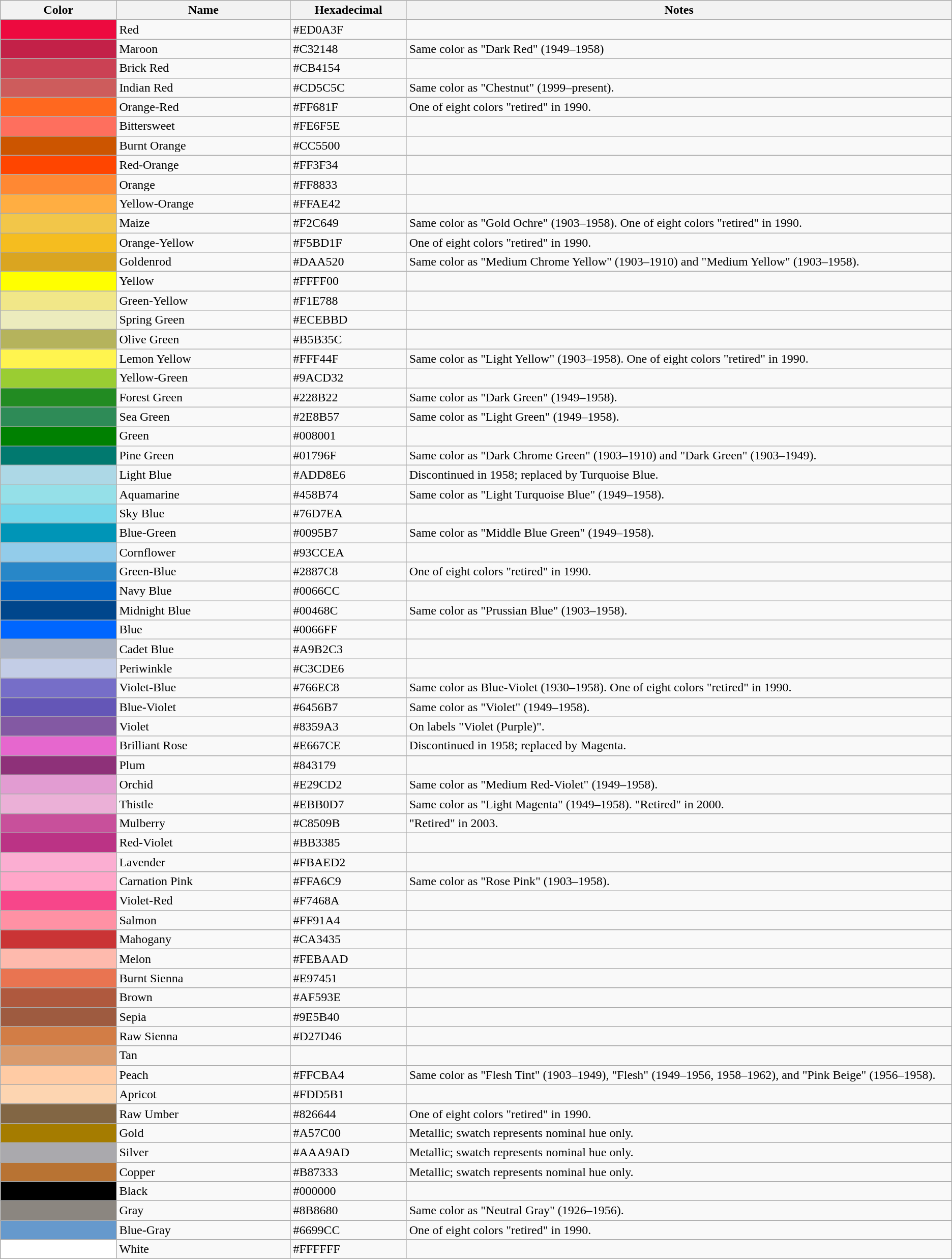<table class="wikitable sortable sticky-header sort-under col3center">
<tr>
<th width=10%>Color</th>
<th width=15%>Name</th>
<th width=10%>Hexadecimal</th>
<th width=47% class="unsortable">Notes</th>
</tr>
<tr>
<td bgcolor=ED0A3F></td>
<td>Red</td>
<td>#ED0A3F</td>
<td></td>
</tr>
<tr>
<td bgcolor=C32148></td>
<td>Maroon</td>
<td>#C32148</td>
<td>Same color as "Dark Red" (1949–1958)</td>
</tr>
<tr>
<td bgcolor=CB4154></td>
<td>Brick Red</td>
<td>#CB4154</td>
<td></td>
</tr>
<tr>
<td bgcolor=CD5C5C></td>
<td>Indian Red</td>
<td>#CD5C5C</td>
<td>Same color as "Chestnut" (1999–present).</td>
</tr>
<tr>
<td bgcolor=FF681F></td>
<td>Orange-Red</td>
<td>#FF681F</td>
<td>One of eight colors "retired" in 1990.</td>
</tr>
<tr>
<td bgcolor=FE6F5E></td>
<td>Bittersweet</td>
<td>#FE6F5E</td>
<td></td>
</tr>
<tr>
<td bgcolor=CC5500></td>
<td>Burnt Orange</td>
<td>#CC5500</td>
<td></td>
</tr>
<tr>
<td bgcolor=FF4500></td>
<td>Red-Orange</td>
<td>#FF3F34</td>
<td></td>
</tr>
<tr>
<td bgcolor=FF8833></td>
<td>Orange</td>
<td>#FF8833</td>
<td></td>
</tr>
<tr>
<td bgcolor=FFAE42></td>
<td>Yellow-Orange</td>
<td>#FFAE42</td>
<td></td>
</tr>
<tr>
<td bgcolor=F2C649></td>
<td>Maize</td>
<td>#F2C649</td>
<td>Same color as "Gold Ochre" (1903–1958).  One of eight colors "retired" in 1990.</td>
</tr>
<tr>
<td bgcolor=F5BD1F></td>
<td>Orange-Yellow</td>
<td>#F5BD1F</td>
<td>One of eight colors "retired" in 1990.</td>
</tr>
<tr>
<td bgcolor=DAA520></td>
<td>Goldenrod</td>
<td>#DAA520</td>
<td>Same color as "Medium Chrome Yellow" (1903–1910) and "Medium Yellow" (1903–1958).</td>
</tr>
<tr>
<td bgcolor=FFFF00></td>
<td>Yellow</td>
<td>#FFFF00</td>
<td></td>
</tr>
<tr>
<td bgcolor=F1E788></td>
<td>Green-Yellow</td>
<td>#F1E788</td>
</tr>
<tr>
<td bgcolor=ECEBBD></td>
<td>Spring Green</td>
<td>#ECEBBD</td>
<td></td>
</tr>
<tr>
<td bgcolor=B5B35C></td>
<td>Olive Green</td>
<td>#B5B35C</td>
<td></td>
</tr>
<tr>
<td bgcolor=FFF44F></td>
<td>Lemon Yellow</td>
<td>#FFF44F</td>
<td>Same color as "Light Yellow" (1903–1958).  One of eight colors "retired" in 1990.</td>
</tr>
<tr>
<td bgcolor=9ACD32></td>
<td>Yellow-Green</td>
<td>#9ACD32</td>
<td></td>
</tr>
<tr>
<td bgcolor=228B22></td>
<td>Forest Green</td>
<td>#228B22</td>
<td>Same color as "Dark Green" (1949–1958).</td>
</tr>
<tr>
<td bgcolor=2E8B57></td>
<td>Sea Green</td>
<td>#2E8B57</td>
<td>Same color as "Light Green" (1949–1958).</td>
</tr>
<tr>
<td bgcolor=008001></td>
<td>Green</td>
<td>#008001</td>
<td></td>
</tr>
<tr>
<td bgcolor=01796F></td>
<td>Pine Green</td>
<td>#01796F</td>
<td>Same color as "Dark Chrome Green" (1903–1910) and "Dark Green" (1903–1949).</td>
</tr>
<tr>
<td bgcolor=ADD8E6></td>
<td>Light Blue</td>
<td>#ADD8E6</td>
<td>Discontinued in 1958; replaced by Turquoise Blue.</td>
</tr>
<tr>
<td bgcolor=95E0E8></td>
<td>Aquamarine</td>
<td>#458B74</td>
<td>Same color as "Light Turquoise Blue" (1949–1958).</td>
</tr>
<tr>
<td bgcolor=76D7EA></td>
<td>Sky Blue</td>
<td>#76D7EA</td>
<td></td>
</tr>
<tr>
<td bgcolor=0095B7></td>
<td>Blue-Green</td>
<td>#0095B7</td>
<td>Same color as "Middle Blue Green" (1949–1958).</td>
</tr>
<tr>
<td bgcolor=93CCEA></td>
<td>Cornflower</td>
<td>#93CCEA</td>
<td></td>
</tr>
<tr>
<td bgcolor=2887C8></td>
<td>Green-Blue</td>
<td>#2887C8</td>
<td>One of eight colors "retired" in 1990.</td>
</tr>
<tr>
<td bgcolor=0066CC></td>
<td>Navy Blue</td>
<td>#0066CC</td>
<td></td>
</tr>
<tr>
<td bgcolor=00468C></td>
<td>Midnight Blue</td>
<td>#00468C</td>
<td>Same color as "Prussian Blue" (1903–1958).</td>
</tr>
<tr>
<td bgcolor=0066FF></td>
<td>Blue</td>
<td>#0066FF</td>
<td></td>
</tr>
<tr>
<td bgcolor=A9B2C3></td>
<td>Cadet Blue</td>
<td>#A9B2C3</td>
<td></td>
</tr>
<tr>
<td bgcolor=C3CDE6></td>
<td>Periwinkle</td>
<td>#C3CDE6</td>
<td></td>
</tr>
<tr>
<td bgcolor=766EC8></td>
<td>Violet-Blue</td>
<td>#766EC8</td>
<td>Same color as Blue-Violet (1930–1958).  One of eight colors "retired" in 1990.</td>
</tr>
<tr>
<td bgcolor=6456B7></td>
<td>Blue-Violet</td>
<td>#6456B7</td>
<td>Same color as "Violet" (1949–1958).</td>
</tr>
<tr>
<td bgcolor=8359A3></td>
<td>Violet</td>
<td>#8359A3</td>
<td>On labels "Violet (Purple)".</td>
</tr>
<tr>
<td bgcolor=E667CE></td>
<td>Brilliant Rose</td>
<td>#E667CE</td>
<td>Discontinued in 1958; replaced by Magenta.</td>
</tr>
<tr>
<td bgcolor=8E3179></td>
<td>Plum</td>
<td>#843179</td>
<td></td>
</tr>
<tr>
<td bgcolor=E29CD2></td>
<td>Orchid</td>
<td>#E29CD2</td>
<td>Same color as "Medium Red-Violet" (1949–1958).</td>
</tr>
<tr>
<td bgcolor=EBB0D7></td>
<td>Thistle</td>
<td>#EBB0D7</td>
<td>Same color as "Light Magenta" (1949–1958).  "Retired" in 2000.</td>
</tr>
<tr>
<td bgcolor=C8509B></td>
<td>Mulberry</td>
<td>#C8509B</td>
<td>"Retired" in 2003.</td>
</tr>
<tr>
<td bgcolor=BB3385></td>
<td>Red-Violet</td>
<td>#BB3385</td>
<td></td>
</tr>
<tr>
<td bgcolor=FBAED2></td>
<td>Lavender</td>
<td>#FBAED2</td>
<td></td>
</tr>
<tr>
<td bgcolor=FFA6C9></td>
<td>Carnation Pink</td>
<td>#FFA6C9</td>
<td>Same color as "Rose Pink" (1903–1958).</td>
</tr>
<tr>
<td bgcolor=F7468A></td>
<td>Violet-Red</td>
<td>#F7468A</td>
<td></td>
</tr>
<tr>
<td bgcolor=FF91A4></td>
<td>Salmon</td>
<td>#FF91A4</td>
<td></td>
</tr>
<tr>
<td bgcolor=CA3435></td>
<td>Mahogany</td>
<td>#CA3435</td>
<td></td>
</tr>
<tr>
<td bgcolor=FEBAAD></td>
<td>Melon</td>
<td>#FEBAAD</td>
<td></td>
</tr>
<tr>
<td bgcolor=E97451></td>
<td>Burnt Sienna</td>
<td>#E97451</td>
<td></td>
</tr>
<tr>
<td bgcolor=AF593E></td>
<td>Brown</td>
<td>#AF593E</td>
<td></td>
</tr>
<tr>
<td bgcolor=9E5B40></td>
<td>Sepia</td>
<td>#9E5B40</td>
<td></td>
</tr>
<tr>
<td bgcolor=D27D46></td>
<td>Raw Sienna</td>
<td>#D27D46</td>
<td></td>
</tr>
<tr>
<td bgcolor=D99A6C></td>
<td>Tan</td>
<td></td>
<td></td>
</tr>
<tr>
<td bgcolor=FFCBA4></td>
<td>Peach</td>
<td>#FFCBA4</td>
<td>Same color as "Flesh Tint" (1903–1949), "Flesh" (1949–1956, 1958–1962), and "Pink Beige" (1956–1958).</td>
</tr>
<tr>
<td bgcolor=FDD5B1></td>
<td>Apricot</td>
<td>#FDD5B1</td>
<td></td>
</tr>
<tr>
<td bgcolor=826644></td>
<td>Raw Umber</td>
<td>#826644</td>
<td>One of eight colors "retired" in 1990.</td>
</tr>
<tr>
<td bgcolor=A57C00></td>
<td>Gold</td>
<td>#A57C00</td>
<td>Metallic; swatch represents nominal hue only.</td>
</tr>
<tr>
<td bgcolor=AAA9AD></td>
<td>Silver</td>
<td>#AAA9AD</td>
<td>Metallic; swatch represents nominal hue only.</td>
</tr>
<tr>
<td bgcolor=B87333></td>
<td>Copper</td>
<td>#B87333</td>
<td>Metallic; swatch represents nominal hue only.</td>
</tr>
<tr>
<td bgcolor=000000></td>
<td>Black</td>
<td>#000000</td>
<td></td>
</tr>
<tr>
<td bgcolor=8B8680></td>
<td>Gray</td>
<td>#8B8680</td>
<td>Same color as "Neutral Gray" (1926–1956).</td>
</tr>
<tr>
<td bgcolor=6699CC></td>
<td>Blue-Gray</td>
<td>#6699CC</td>
<td>One of eight colors "retired" in 1990.</td>
</tr>
<tr>
<td bgcolor=FFFFFF></td>
<td>White</td>
<td>#FFFFFF</td>
<td></td>
</tr>
</table>
